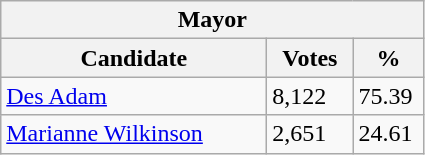<table class="wikitable">
<tr>
<th colspan="3">Mayor</th>
</tr>
<tr>
<th style="width: 170px">Candidate</th>
<th style="width: 50px">Votes</th>
<th style="width: 40px">%</th>
</tr>
<tr>
<td><a href='#'>Des Adam</a></td>
<td>8,122</td>
<td>75.39</td>
</tr>
<tr>
<td><a href='#'>Marianne Wilkinson</a></td>
<td>2,651</td>
<td>24.61</td>
</tr>
</table>
